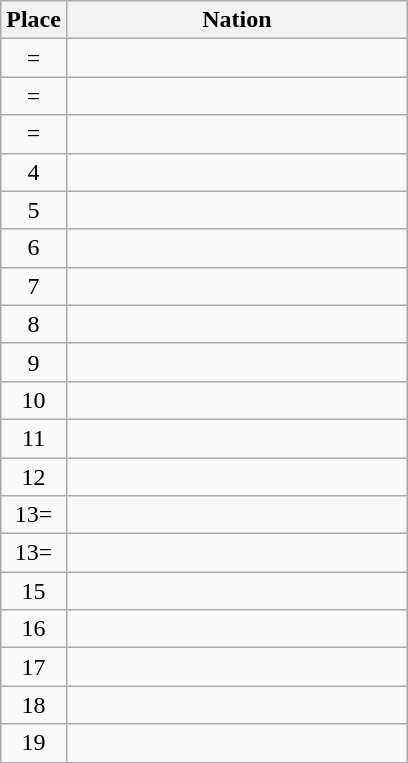<table class=wikitable style=text-align:center>
<tr>
<th width=35>Place</th>
<th width=220>Nation</th>
</tr>
<tr>
<td>=</td>
<td style=text-align:left></td>
</tr>
<tr>
<td>=</td>
<td style=text-align:left></td>
</tr>
<tr>
<td>=</td>
<td style=text-align:left></td>
</tr>
<tr>
<td>4</td>
<td style=text-align:left></td>
</tr>
<tr>
<td>5</td>
<td style=text-align:left></td>
</tr>
<tr>
<td>6</td>
<td style=text-align:left></td>
</tr>
<tr>
<td>7</td>
<td style=text-align:left></td>
</tr>
<tr>
<td>8</td>
<td style=text-align:left></td>
</tr>
<tr>
<td>9</td>
<td style=text-align:left></td>
</tr>
<tr>
<td>10</td>
<td style=text-align:left></td>
</tr>
<tr>
<td>11</td>
<td style=text-align:left></td>
</tr>
<tr>
<td>12</td>
<td style=text-align:left></td>
</tr>
<tr>
<td>13=</td>
<td style=text-align:left></td>
</tr>
<tr>
<td>13=</td>
<td style=text-align:left></td>
</tr>
<tr>
<td>15</td>
<td style=text-align:left></td>
</tr>
<tr>
<td>16</td>
<td style=text-align:left></td>
</tr>
<tr>
<td>17</td>
<td style=text-align:left></td>
</tr>
<tr>
<td>18</td>
<td style=text-align:left></td>
</tr>
<tr>
<td>19</td>
<td style=text-align:left></td>
</tr>
</table>
